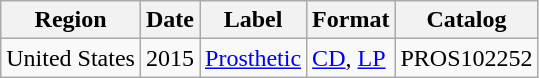<table class="wikitable">
<tr>
<th>Region</th>
<th>Date</th>
<th>Label</th>
<th>Format</th>
<th>Catalog</th>
</tr>
<tr>
<td>United States</td>
<td>2015</td>
<td><a href='#'>Prosthetic</a></td>
<td><a href='#'>CD</a>, <a href='#'>LP</a></td>
<td>PROS102252</td>
</tr>
</table>
